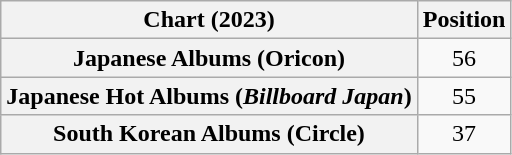<table class="wikitable sortable plainrowheaders" style="text-align:center">
<tr>
<th scope="col">Chart (2023)</th>
<th scope="col">Position</th>
</tr>
<tr>
<th scope="row">Japanese Albums (Oricon)</th>
<td>56</td>
</tr>
<tr>
<th scope="row">Japanese Hot Albums (<em>Billboard Japan</em>)</th>
<td>55</td>
</tr>
<tr>
<th scope="row">South Korean Albums (Circle)</th>
<td>37</td>
</tr>
</table>
